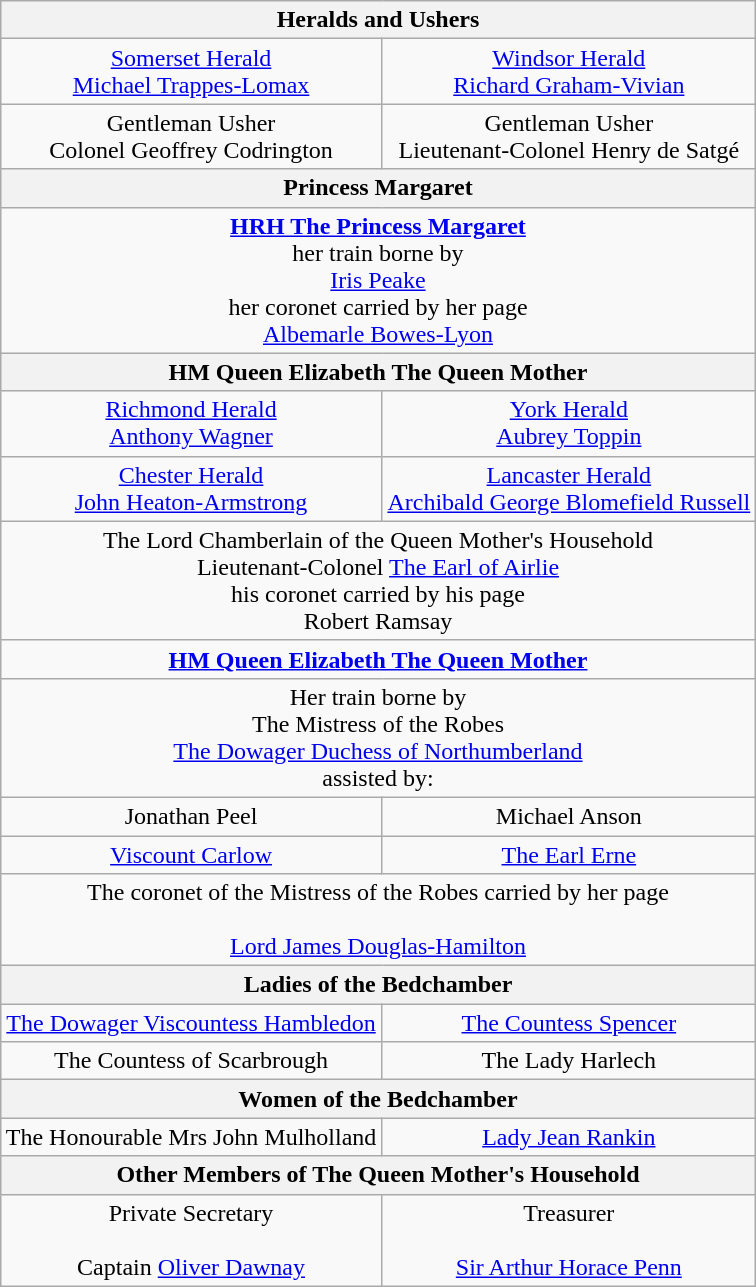<table class="wikitable" style="text-align:center; margin-left: auto; margin-right: auto; border: none;">
<tr>
<th colspan="2">Heralds and Ushers</th>
</tr>
<tr>
<td><a href='#'>Somerset Herald</a><br><a href='#'>Michael Trappes-Lomax</a></td>
<td><a href='#'>Windsor Herald</a><br><a href='#'>Richard Graham-Vivian</a></td>
</tr>
<tr>
<td>Gentleman Usher<br>Colonel Geoffrey Codrington </td>
<td>Gentleman Usher<br>Lieutenant-Colonel Henry de Satgé </td>
</tr>
<tr>
<th colspan="2">Princess Margaret</th>
</tr>
<tr>
<td colspan="2"><strong><a href='#'>HRH The Princess Margaret</a></strong> <br>her train borne by<br><a href='#'>Iris Peake</a><br>her coronet carried by her page<br><a href='#'>Albemarle Bowes-Lyon</a></td>
</tr>
<tr>
<th colspan="2">HM Queen Elizabeth The Queen Mother</th>
</tr>
<tr>
<td><a href='#'>Richmond Herald</a><br><a href='#'>Anthony Wagner</a></td>
<td><a href='#'>York Herald</a><br><a href='#'>Aubrey Toppin</a></td>
</tr>
<tr>
<td><a href='#'>Chester Herald</a><br><a href='#'>John Heaton-Armstrong</a></td>
<td><a href='#'>Lancaster Herald</a><br><a href='#'>Archibald George Blomefield Russell</a></td>
</tr>
<tr>
<td colspan="2">The Lord Chamberlain of the Queen Mother's Household<br>Lieutenant-Colonel <a href='#'>The Earl of Airlie</a> <br>his coronet carried by his page<br>Robert Ramsay</td>
</tr>
<tr>
<td colspan="2"><strong><a href='#'>HM Queen Elizabeth The Queen Mother</a></strong></td>
</tr>
<tr>
<td colspan="2">Her train borne by<br>The Mistress of the Robes<br>
<a href='#'>The Dowager Duchess of Northumberland</a> <br>assisted by:</td>
</tr>
<tr>
<td>Jonathan Peel</td>
<td>Michael Anson</td>
</tr>
<tr>
<td><a href='#'>Viscount Carlow</a></td>
<td><a href='#'>The Earl Erne</a></td>
</tr>
<tr>
<td colspan="2">The coronet of the Mistress of the Robes carried by her page<br><br><a href='#'>Lord James Douglas-Hamilton</a></td>
</tr>
<tr>
<th colspan="2">Ladies of the Bedchamber</th>
</tr>
<tr>
<td><a href='#'>The Dowager Viscountess Hambledon</a></td>
<td><a href='#'>The Countess Spencer</a> </td>
</tr>
<tr>
<td>The Countess of Scarbrough</td>
<td>The Lady Harlech </td>
</tr>
<tr>
<th colspan="2">Women of the Bedchamber</th>
</tr>
<tr>
<td>The Honourable Mrs John Mulholland</td>
<td><a href='#'>Lady Jean Rankin</a></td>
</tr>
<tr>
<th colspan="2">Other Members of The Queen Mother's Household</th>
</tr>
<tr>
<td>Private Secretary<br><br>Captain <a href='#'>Oliver Dawnay</a></td>
<td>Treasurer<br><br><a href='#'>Sir Arthur Horace Penn</a> </td>
</tr>
</table>
